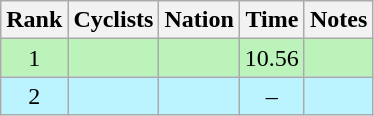<table class="wikitable sortable" style="text-align:center">
<tr>
<th>Rank</th>
<th>Cyclists</th>
<th>Nation</th>
<th>Time</th>
<th>Notes</th>
</tr>
<tr bgcolor=bbf3bb>
<td>1</td>
<td align=left></td>
<td align=left></td>
<td>10.56</td>
<td></td>
</tr>
<tr bgcolor=bbf3ff>
<td>2</td>
<td align=left></td>
<td align=left></td>
<td>–</td>
<td></td>
</tr>
</table>
